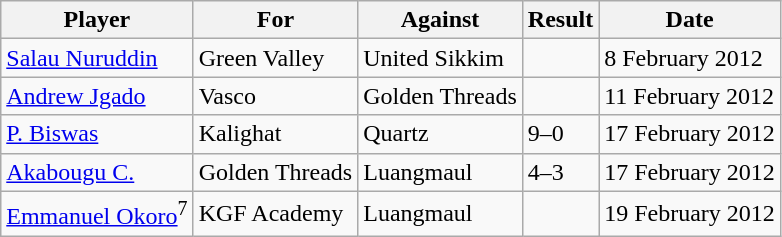<table class="wikitable sortable">
<tr>
<th>Player</th>
<th>For</th>
<th>Against</th>
<th align=center>Result</th>
<th>Date</th>
</tr>
<tr>
<td> <a href='#'>Salau Nuruddin</a></td>
<td>Green Valley</td>
<td>United Sikkim</td>
<td></td>
<td>8 February 2012</td>
</tr>
<tr>
<td> <a href='#'>Andrew Jgado</a></td>
<td>Vasco</td>
<td>Golden Threads</td>
<td></td>
<td>11 February 2012</td>
</tr>
<tr>
<td> <a href='#'>P. Biswas</a></td>
<td>Kalighat</td>
<td>Quartz</td>
<td>9–0</td>
<td>17 February 2012</td>
</tr>
<tr>
<td> <a href='#'>Akabougu C.</a></td>
<td>Golden Threads</td>
<td>Luangmaul</td>
<td>4–3</td>
<td>17 February 2012</td>
</tr>
<tr>
<td> <a href='#'>Emmanuel Okoro</a><sup>7</sup></td>
<td>KGF Academy</td>
<td>Luangmaul</td>
<td></td>
<td>19 February 2012</td>
</tr>
</table>
